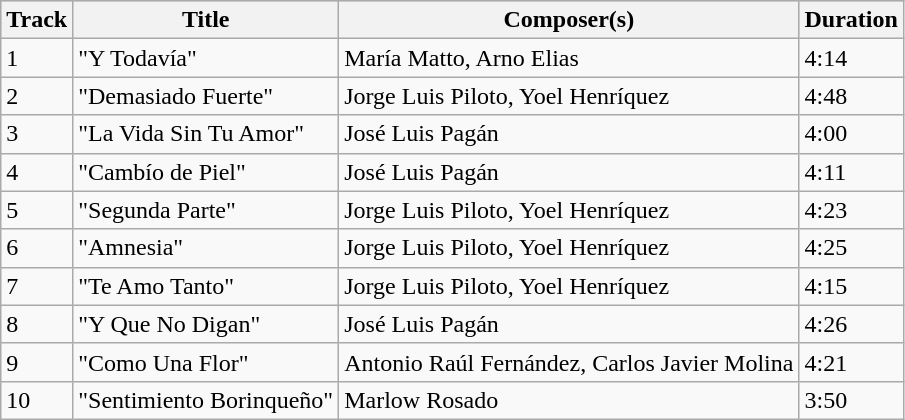<table class="wikitable">
<tr style="background:#ccc; text-align:center;">
<th>Track</th>
<th>Title</th>
<th>Composer(s)</th>
<th>Duration</th>
</tr>
<tr>
<td>1</td>
<td>"Y Todavía"</td>
<td>María Matto, Arno Elias</td>
<td>4:14</td>
</tr>
<tr>
<td>2</td>
<td>"Demasiado Fuerte"</td>
<td>Jorge Luis Piloto, Yoel Henríquez</td>
<td>4:48</td>
</tr>
<tr>
<td>3</td>
<td>"La Vida Sin Tu Amor"</td>
<td>José Luis Pagán</td>
<td>4:00</td>
</tr>
<tr>
<td>4</td>
<td>"Cambío de Piel"</td>
<td>José Luis Pagán</td>
<td>4:11</td>
</tr>
<tr>
<td>5</td>
<td>"Segunda Parte"</td>
<td>Jorge Luis Piloto, Yoel Henríquez</td>
<td>4:23</td>
</tr>
<tr>
<td>6</td>
<td>"Amnesia"</td>
<td>Jorge Luis Piloto, Yoel Henríquez</td>
<td>4:25</td>
</tr>
<tr>
<td>7</td>
<td>"Te Amo Tanto"</td>
<td>Jorge Luis Piloto, Yoel Henríquez</td>
<td>4:15</td>
</tr>
<tr>
<td>8</td>
<td>"Y Que No Digan"</td>
<td>José Luis Pagán</td>
<td>4:26</td>
</tr>
<tr>
<td>9</td>
<td>"Como Una Flor"</td>
<td>Antonio Raúl Fernández, Carlos Javier Molina</td>
<td>4:21</td>
</tr>
<tr>
<td>10</td>
<td>"Sentimiento Borinqueño"</td>
<td>Marlow Rosado</td>
<td>3:50</td>
</tr>
</table>
